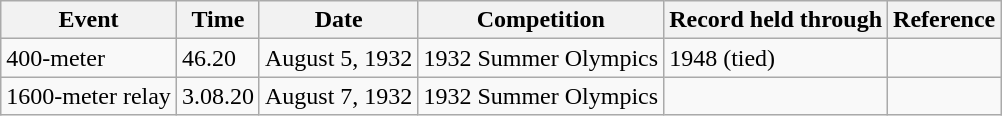<table class="wikitable">
<tr>
<th>Event</th>
<th>Time</th>
<th>Date</th>
<th>Competition</th>
<th>Record held through</th>
<th>Reference</th>
</tr>
<tr>
<td>400-meter</td>
<td>46.20</td>
<td>August 5, 1932</td>
<td>1932 Summer Olympics</td>
<td>1948 (tied)</td>
<td></td>
</tr>
<tr>
<td>1600-meter relay</td>
<td>3.08.20</td>
<td>August 7, 1932</td>
<td>1932 Summer Olympics</td>
<td></td>
<td></td>
</tr>
</table>
